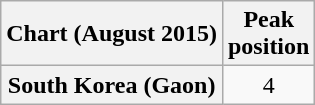<table class="wikitable plainrowheaders" style="text-align:center">
<tr>
<th scope="col">Chart (August 2015)</th>
<th scope="col">Peak<br>position</th>
</tr>
<tr>
<th scope="row">South Korea (Gaon)</th>
<td>4</td>
</tr>
</table>
